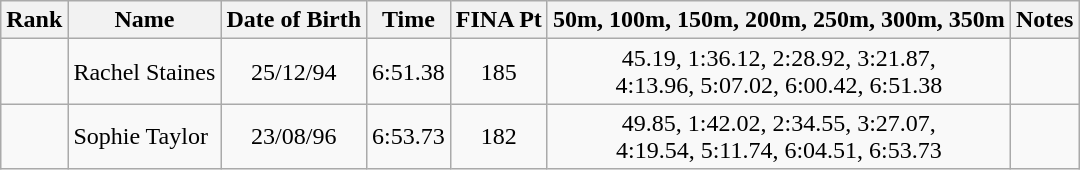<table class="wikitable sortable" style="text-align:center">
<tr>
<th>Rank</th>
<th>Name</th>
<th>Date of Birth</th>
<th>Time</th>
<th>FINA Pt</th>
<th>50m, 100m, 150m, 200m, 250m, 300m, 350m</th>
<th>Notes</th>
</tr>
<tr>
<td></td>
<td align=left> Rachel Staines</td>
<td>25/12/94</td>
<td>6:51.38</td>
<td>185</td>
<td>45.19, 1:36.12, 2:28.92, 3:21.87,<br>4:13.96, 5:07.02, 6:00.42, 6:51.38</td>
<td></td>
</tr>
<tr>
<td></td>
<td align=left> Sophie Taylor</td>
<td>23/08/96</td>
<td>6:53.73</td>
<td>182</td>
<td>49.85, 1:42.02, 2:34.55, 3:27.07,<br>4:19.54, 5:11.74, 6:04.51, 6:53.73</td>
<td></td>
</tr>
</table>
